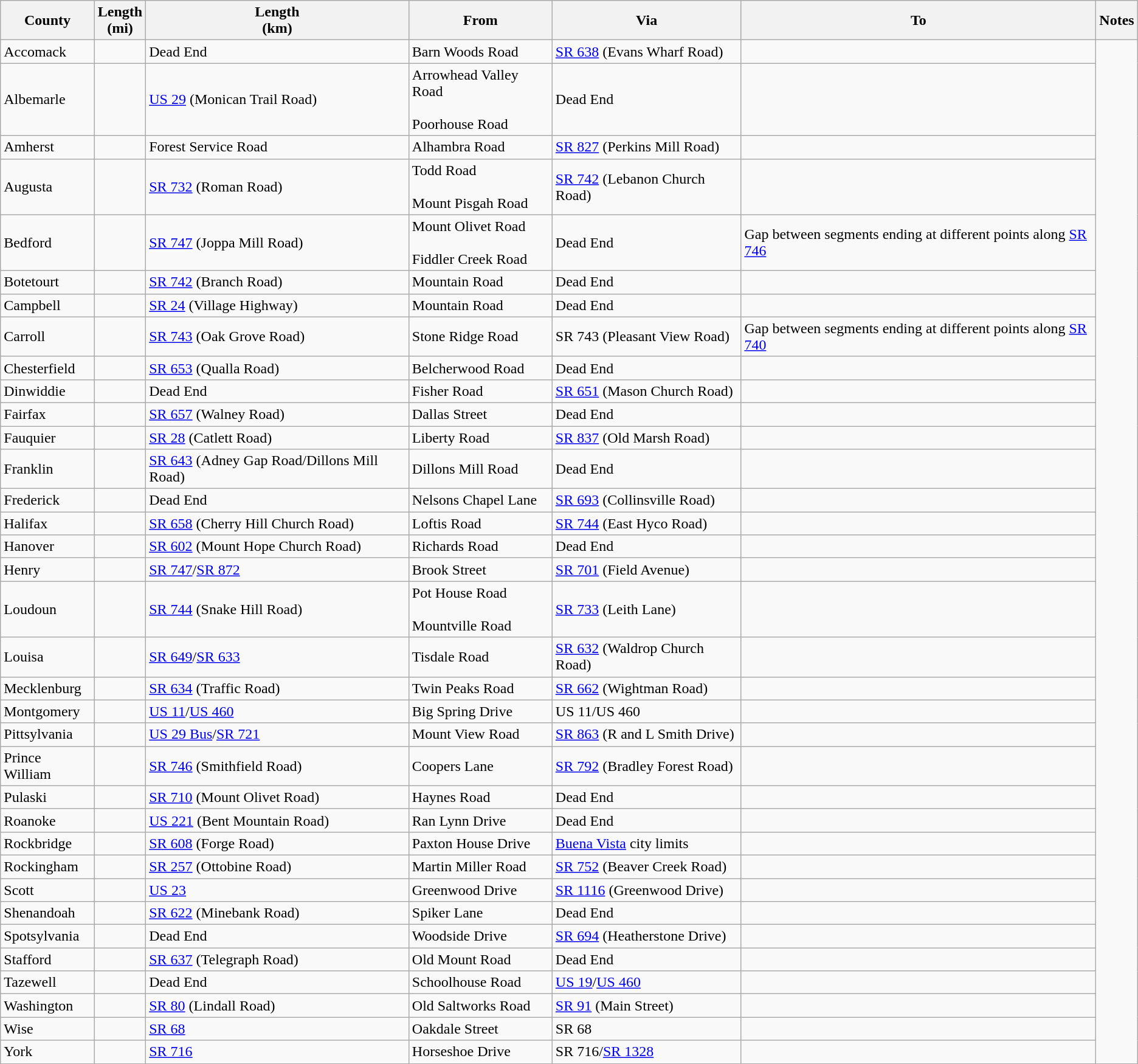<table class="wikitable sortable">
<tr>
<th>County</th>
<th>Length<br>(mi)</th>
<th>Length<br>(km)</th>
<th class="unsortable">From</th>
<th class="unsortable">Via</th>
<th class="unsortable">To</th>
<th class="unsortable">Notes</th>
</tr>
<tr>
<td id="Accomack">Accomack</td>
<td></td>
<td>Dead End</td>
<td>Barn Woods Road</td>
<td><a href='#'>SR 638</a> (Evans Wharf Road)</td>
<td></td>
</tr>
<tr>
<td id="Albemarle">Albemarle</td>
<td></td>
<td><a href='#'>US 29</a> (Monican Trail Road)</td>
<td>Arrowhead Valley Road<br><br>Poorhouse Road</td>
<td>Dead End</td>
<td><br>
</td>
</tr>
<tr>
<td id="Amherst">Amherst</td>
<td></td>
<td>Forest Service Road</td>
<td>Alhambra Road</td>
<td><a href='#'>SR 827</a> (Perkins Mill Road)</td>
<td><br>
</td>
</tr>
<tr>
<td id="Augusta">Augusta</td>
<td></td>
<td><a href='#'>SR 732</a> (Roman Road)</td>
<td>Todd Road<br><br>Mount Pisgah Road</td>
<td><a href='#'>SR 742</a> (Lebanon Church Road)</td>
<td><br></td>
</tr>
<tr>
<td id="Bedford">Bedford</td>
<td></td>
<td><a href='#'>SR 747</a> (Joppa Mill Road)</td>
<td>Mount Olivet Road<br><br>Fiddler Creek Road</td>
<td>Dead End</td>
<td>Gap between segments ending at different points along <a href='#'>SR 746</a><br></td>
</tr>
<tr>
<td id="Botetourt">Botetourt</td>
<td></td>
<td><a href='#'>SR 742</a> (Branch Road)</td>
<td>Mountain Road</td>
<td>Dead End</td>
<td><br>

</td>
</tr>
<tr>
<td id="Campbell">Campbell</td>
<td></td>
<td><a href='#'>SR 24</a> (Village Highway)</td>
<td>Mountain Road</td>
<td>Dead End</td>
<td><br></td>
</tr>
<tr>
<td id="Carroll">Carroll</td>
<td></td>
<td><a href='#'>SR 743</a> (Oak Grove Road)</td>
<td>Stone Ridge Road</td>
<td>SR 743 (Pleasant View Road)</td>
<td>Gap between segments ending at different points along <a href='#'>SR 740</a><br>
</td>
</tr>
<tr>
<td id="Chesterfield">Chesterfield</td>
<td></td>
<td><a href='#'>SR 653</a> (Qualla Road)</td>
<td>Belcherwood Road</td>
<td>Dead End</td>
<td><br>



</td>
</tr>
<tr>
<td id="Dinwiddie">Dinwiddie</td>
<td></td>
<td>Dead End</td>
<td>Fisher Road</td>
<td><a href='#'>SR 651</a> (Mason Church Road)</td>
<td><br></td>
</tr>
<tr>
<td id="Fairfax">Fairfax</td>
<td></td>
<td><a href='#'>SR 657</a> (Walney Road)</td>
<td>Dallas Street</td>
<td>Dead End</td>
<td></td>
</tr>
<tr>
<td id="Fauquier">Fauquier</td>
<td></td>
<td><a href='#'>SR 28</a> (Catlett Road)</td>
<td>Liberty Road</td>
<td><a href='#'>SR 837</a> (Old Marsh Road)</td>
<td><br>
</td>
</tr>
<tr>
<td id="Franklin">Franklin</td>
<td></td>
<td><a href='#'>SR 643</a> (Adney Gap Road/Dillons Mill Road)</td>
<td>Dillons Mill Road</td>
<td>Dead End</td>
<td></td>
</tr>
<tr>
<td id="Frederick">Frederick</td>
<td></td>
<td>Dead End</td>
<td>Nelsons Chapel Lane</td>
<td><a href='#'>SR 693</a> (Collinsville Road)</td>
<td><br>




</td>
</tr>
<tr>
<td id="Halifax">Halifax</td>
<td></td>
<td><a href='#'>SR 658</a> (Cherry Hill Church Road)</td>
<td>Loftis Road</td>
<td><a href='#'>SR 744</a> (East Hyco Road)</td>
<td></td>
</tr>
<tr>
<td id="Hanover">Hanover</td>
<td></td>
<td><a href='#'>SR 602</a> (Mount Hope Church Road)</td>
<td>Richards Road</td>
<td>Dead End</td>
<td><br></td>
</tr>
<tr>
<td id="Henry">Henry</td>
<td></td>
<td><a href='#'>SR 747</a>/<a href='#'>SR 872</a></td>
<td>Brook Street</td>
<td><a href='#'>SR 701</a> (Field Avenue)</td>
<td><br>






</td>
</tr>
<tr>
<td id="Loudoun">Loudoun</td>
<td></td>
<td><a href='#'>SR 744</a> (Snake Hill Road)</td>
<td>Pot House Road<br><br>Mountville Road</td>
<td><a href='#'>SR 733</a> (Leith Lane)</td>
<td></td>
</tr>
<tr>
<td id="Louisa">Louisa</td>
<td></td>
<td><a href='#'>SR 649</a>/<a href='#'>SR 633</a></td>
<td>Tisdale Road</td>
<td><a href='#'>SR 632</a> (Waldrop Church Road)</td>
<td><br>

</td>
</tr>
<tr>
<td id="Mecklenburg">Mecklenburg</td>
<td></td>
<td><a href='#'>SR 634</a> (Traffic Road)</td>
<td>Twin Peaks Road</td>
<td><a href='#'>SR 662</a> (Wightman Road)</td>
<td><br></td>
</tr>
<tr>
<td id="Montgomery">Montgomery</td>
<td></td>
<td><a href='#'>US 11</a>/<a href='#'>US 460</a></td>
<td>Big Spring Drive</td>
<td>US 11/US 460</td>
<td><br>






</td>
</tr>
<tr>
<td id="Pittsylvania">Pittsylvania</td>
<td></td>
<td><a href='#'>US 29 Bus</a>/<a href='#'>SR 721</a></td>
<td>Mount View Road</td>
<td><a href='#'>SR 863</a> (R and L Smith Drive)</td>
<td><br>

</td>
</tr>
<tr>
<td id="Prince William">Prince William</td>
<td></td>
<td><a href='#'>SR 746</a> (Smithfield Road)</td>
<td>Coopers Lane</td>
<td><a href='#'>SR 792</a> (Bradley Forest Road)</td>
<td></td>
</tr>
<tr>
<td id="Pulaski">Pulaski</td>
<td></td>
<td><a href='#'>SR 710</a> (Mount Olivet Road)</td>
<td>Haynes Road</td>
<td>Dead End</td>
<td><br>
</td>
</tr>
<tr>
<td id="Roanoke">Roanoke</td>
<td></td>
<td><a href='#'>US 221</a> (Bent Mountain Road)</td>
<td>Ran Lynn Drive</td>
<td>Dead End</td>
<td></td>
</tr>
<tr>
<td id="Rockbridge">Rockbridge</td>
<td></td>
<td><a href='#'>SR 608</a> (Forge Road)</td>
<td>Paxton House Drive</td>
<td><a href='#'>Buena Vista</a> city limits</td>
<td></td>
</tr>
<tr>
<td id="Rockingham">Rockingham</td>
<td></td>
<td><a href='#'>SR 257</a> (Ottobine Road)</td>
<td>Martin Miller Road</td>
<td><a href='#'>SR 752</a> (Beaver Creek Road)</td>
<td><br></td>
</tr>
<tr>
<td id="Scott">Scott</td>
<td></td>
<td><a href='#'>US 23</a></td>
<td>Greenwood Drive</td>
<td><a href='#'>SR 1116</a> (Greenwood Drive)</td>
<td></td>
</tr>
<tr>
<td id="Shenandoah">Shenandoah</td>
<td></td>
<td><a href='#'>SR 622</a> (Minebank Road)</td>
<td>Spiker Lane</td>
<td>Dead End</td>
<td><br>
</td>
</tr>
<tr>
<td id="Spotsylvania">Spotsylvania</td>
<td></td>
<td>Dead End</td>
<td>Woodside Drive</td>
<td><a href='#'>SR 694</a> (Heatherstone Drive)</td>
<td></td>
</tr>
<tr>
<td id="Stafford">Stafford</td>
<td></td>
<td><a href='#'>SR 637</a> (Telegraph Road)</td>
<td>Old Mount Road</td>
<td>Dead End</td>
<td><br>
</td>
</tr>
<tr>
<td id="Tazewell">Tazewell</td>
<td></td>
<td>Dead End</td>
<td>Schoolhouse Road</td>
<td><a href='#'>US 19</a>/<a href='#'>US 460</a></td>
<td><br></td>
</tr>
<tr>
<td id="Washington">Washington</td>
<td></td>
<td><a href='#'>SR 80</a> (Lindall Road)</td>
<td>Old Saltworks Road</td>
<td><a href='#'>SR 91</a> (Main Street)</td>
<td><br></td>
</tr>
<tr>
<td id="Wise">Wise</td>
<td></td>
<td><a href='#'>SR 68</a></td>
<td>Oakdale Street</td>
<td>SR 68</td>
<td><br></td>
</tr>
<tr>
<td id="York">York</td>
<td></td>
<td><a href='#'>SR 716</a></td>
<td>Horseshoe Drive</td>
<td>SR 716/<a href='#'>SR 1328</a></td>
<td></td>
</tr>
</table>
